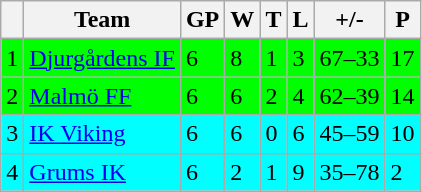<table class="wikitable">
<tr>
<th></th>
<th>Team</th>
<th>GP</th>
<th>W</th>
<th>T</th>
<th>L</th>
<th>+/-</th>
<th>P</th>
</tr>
<tr style="background:#00FF00">
<td>1</td>
<td><a href='#'>Djurgårdens IF</a></td>
<td>6</td>
<td>8</td>
<td>1</td>
<td>3</td>
<td>67–33</td>
<td>17</td>
</tr>
<tr style="background:#00FF00">
<td>2</td>
<td><a href='#'>Malmö FF</a></td>
<td>6</td>
<td>6</td>
<td>2</td>
<td>4</td>
<td>62–39</td>
<td>14</td>
</tr>
<tr style="background:#00FFFF">
<td>3</td>
<td><a href='#'>IK Viking</a></td>
<td>6</td>
<td>6</td>
<td>0</td>
<td>6</td>
<td>45–59</td>
<td>10</td>
</tr>
<tr style="background:#00FFFF">
<td>4</td>
<td><a href='#'>Grums IK</a></td>
<td>6</td>
<td>2</td>
<td>1</td>
<td>9</td>
<td>35–78</td>
<td>2</td>
</tr>
</table>
